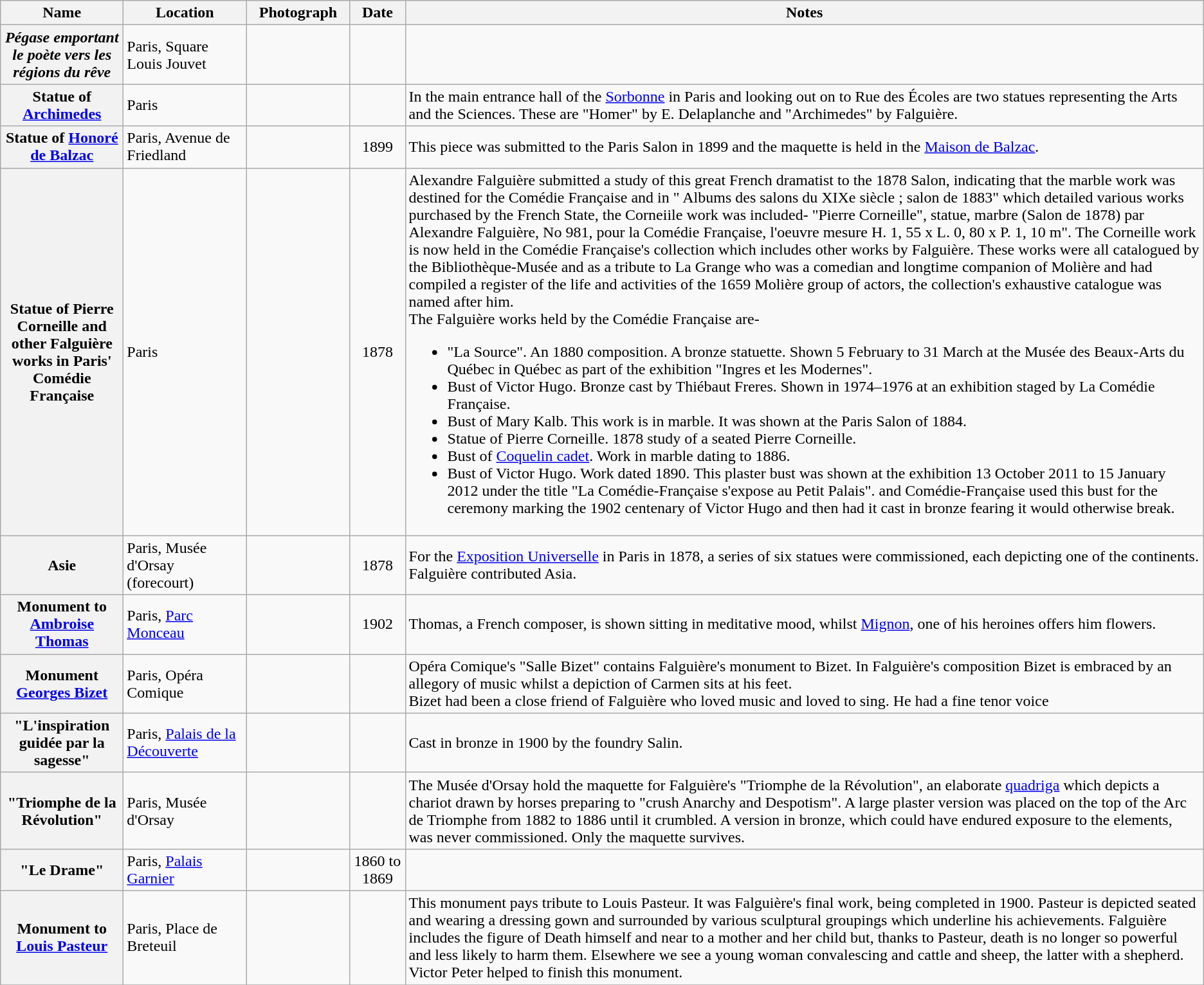<table class="wikitable sortable plainrowheaders">
<tr>
<th scope="col" style="width:120px">Name</th>
<th scope="col" style="width:120px">Location</th>
<th scope="col" style="width:100px" class="unsortable">Photograph</th>
<th scope="col" style="width:50px">Date</th>
<th scope="col" class="unsortable">Notes</th>
</tr>
<tr>
<th scope="row"><em>Pégase emportant le poète vers les régions du rêve</em></th>
<td>Paris, Square Louis Jouvet</td>
<td></td>
<td align="center"></td>
<td></td>
</tr>
<tr>
<th scope="row">Statue of <a href='#'>Archimedes</a></th>
<td>Paris</td>
<td></td>
<td align="center"></td>
<td>In the main entrance hall of the <a href='#'>Sorbonne</a> in Paris and looking out on to Rue des Écoles are two statues representing the Arts and the Sciences. These are "Homer" by E. Delaplanche and "Archimedes" by Falguière.</td>
</tr>
<tr>
<th scope="row">Statue of <a href='#'>Honoré de Balzac</a></th>
<td>Paris, Avenue de Friedland</td>
<td></td>
<td align="center">1899</td>
<td>This piece was submitted to the Paris Salon in 1899 and the maquette is held in the <a href='#'>Maison de Balzac</a>.</td>
</tr>
<tr>
<th scope="row">Statue of Pierre Corneille and other Falguière works in Paris' Comédie Française</th>
<td>Paris</td>
<td></td>
<td align="center">1878</td>
<td>Alexandre Falguière submitted a study of this great French dramatist to the 1878 Salon, indicating that the marble work was destined for the Comédie Française and in " Albums des salons du XIXe siècle ; salon de 1883" which detailed various works purchased by the French State, the Corneiile work was included- "Pierre Corneille", statue, marbre (Salon de 1878) par Alexandre Falguière, No 981, pour la Comédie Française, l'oeuvre mesure H. 1, 55 x L. 0, 80 x P. 1, 10 m". The Corneille work is now held in the Comédie Française's collection which includes other works by Falguière. These works were all catalogued by the Bibliothèque-Musée and as a tribute to La Grange who was a comedian and longtime companion of Molière and had compiled a register of the life and activities of the 1659 Molière group of actors, the collection's exhaustive catalogue was named after him.<br>The Falguière works held by the Comédie Française are-<ul><li>"La Source". An 1880 composition. A bronze statuette. Shown 5 February to 31 March at the Musée des Beaux-Arts du Québec in Québec as part of the exhibition "Ingres et les Modernes".</li><li>Bust of Victor Hugo. Bronze cast by Thiébaut Freres. Shown in 1974–1976 at an exhibition staged by La Comédie Française.</li><li>Bust of Mary Kalb. This work is in marble. It was shown at the Paris Salon of 1884.</li><li>Statue of Pierre Corneille. 1878 study of a seated Pierre Corneille.</li><li>Bust of <a href='#'>Coquelin cadet</a>. Work in marble dating to 1886.</li><li>Bust of Victor Hugo. Work dated 1890. This plaster bust was shown at the exhibition 13 October 2011 to 15 January 2012 under the title "La Comédie-Française s'expose au Petit Palais". and Comédie-Française used this bust for the ceremony marking the 1902 centenary of Victor Hugo and then had it cast in bronze fearing it would otherwise break.</li></ul></td>
</tr>
<tr>
<th scope="row">Asie</th>
<td>Paris, Musée d'Orsay (forecourt)</td>
<td></td>
<td align="center">1878</td>
<td>For the <a href='#'>Exposition Universelle</a> in Paris in 1878, a series of six statues were commissioned, each depicting one of the continents. Falguière contributed Asia.</td>
</tr>
<tr>
<th scope="row">Monument to <a href='#'>Ambroise Thomas</a></th>
<td>Paris, <a href='#'>Parc Monceau</a></td>
<td></td>
<td align="center">1902</td>
<td>Thomas, a French composer, is shown sitting in meditative mood, whilst <a href='#'>Mignon</a>, one of his heroines offers him flowers.</td>
</tr>
<tr>
<th scope="row">Monument <a href='#'>Georges Bizet</a></th>
<td>Paris, Opéra Comique</td>
<td></td>
<td align="center"></td>
<td>Opéra Comique's "Salle Bizet" contains Falguière's monument to Bizet.  In Falguière's composition Bizet is embraced by an allegory of music whilst a depiction of Carmen sits at his feet.<br>Bizet had been a close friend of Falguière who loved music and loved to sing. He had a fine tenor voice</td>
</tr>
<tr>
<th scope="row">"L'inspiration guidée par la sagesse"</th>
<td>Paris, <a href='#'>Palais de la Découverte</a></td>
<td></td>
<td align="center"></td>
<td>Cast in bronze in 1900 by the foundry Salin.</td>
</tr>
<tr>
<th scope="row">"Triomphe de la Révolution"</th>
<td>Paris, Musée d'Orsay</td>
<td></td>
<td align="center"></td>
<td>The Musée d'Orsay hold the maquette for Falguière's "Triomphe de la Révolution", an elaborate <a href='#'>quadriga</a> which depicts a chariot drawn by horses preparing to "crush Anarchy and Despotism". A large plaster version was placed on the top of the Arc de Triomphe from 1882 to 1886 until it crumbled. A version in bronze, which could have endured exposure to the elements, was never commissioned. Only the maquette survives.</td>
</tr>
<tr>
<th scope="row">"Le Drame"</th>
<td>Paris, <a href='#'>Palais Garnier</a></td>
<td></td>
<td align="center">1860 to 1869</td>
<td></td>
</tr>
<tr>
<th scope="row">Monument to <a href='#'>Louis Pasteur</a></th>
<td>Paris, Place de Breteuil</td>
<td></td>
<td align="center"></td>
<td>This monument pays tribute to Louis Pasteur. It was Falguière's final work, being completed in 1900. Pasteur is depicted seated and wearing a dressing gown and surrounded by various sculptural groupings which underline his achievements. Falguière includes the figure of Death himself and near to a mother and her child but, thanks to Pasteur, death is no longer so powerful and less likely to harm them. Elsewhere we see a young woman convalescing and cattle and sheep, the latter with a shepherd. Victor Peter helped to finish this monument.</td>
</tr>
<tr>
</tr>
</table>
